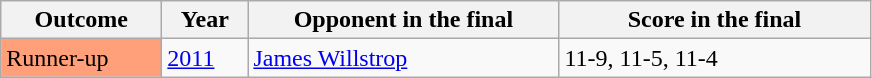<table class="sortable wikitable">
<tr>
<th width="100">Outcome</th>
<th width="50">Year</th>
<th width="200">Opponent in the final</th>
<th width="200">Score in the final</th>
</tr>
<tr>
<td bgcolor="ffa07a">Runner-up</td>
<td><a href='#'>2011</a></td>
<td>   <a href='#'>James Willstrop</a></td>
<td>11-9, 11-5, 11-4</td>
</tr>
</table>
